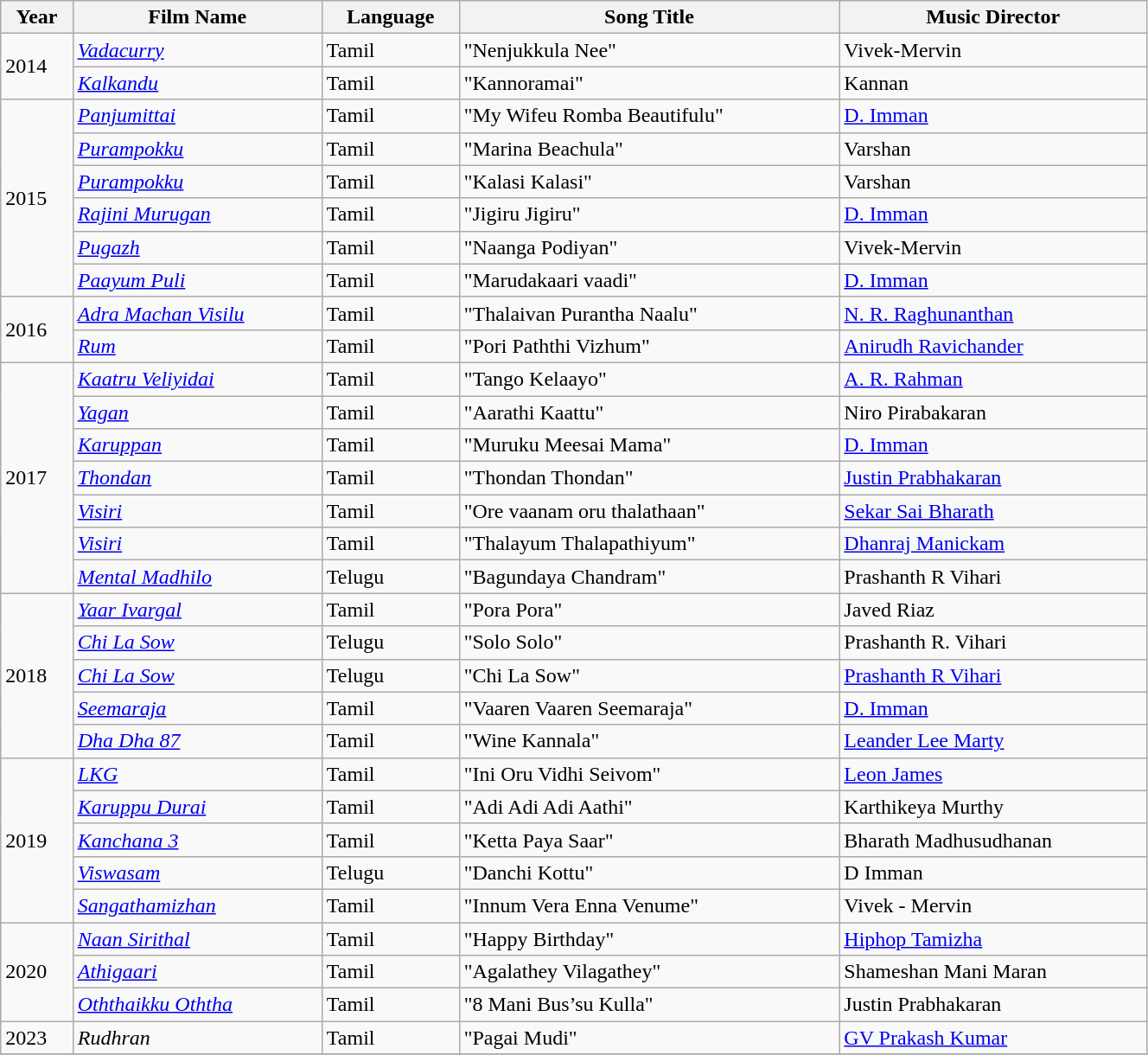<table class="wikitable sortable" style="width:70%;border=1">
<tr>
<th>Year</th>
<th>Film Name</th>
<th>Language</th>
<th>Song Title</th>
<th>Music Director</th>
</tr>
<tr Marukelara (Bandhukkal shathrukkal)>
<td rowspan="2">2014</td>
<td><em><a href='#'>Vadacurry</a></em></td>
<td>Tamil</td>
<td>"Nenjukkula Nee"</td>
<td>Vivek-Mervin</td>
</tr>
<tr>
<td><em><a href='#'>Kalkandu</a></em></td>
<td>Tamil</td>
<td>"Kannoramai"</td>
<td>Kannan</td>
</tr>
<tr>
<td rowspan="6">2015</td>
<td><em><a href='#'>Panjumittai</a></em></td>
<td>Tamil</td>
<td>"My Wifeu Romba Beautifulu"</td>
<td><a href='#'>D. Imman</a></td>
</tr>
<tr>
<td><em><a href='#'>Purampokku</a></em></td>
<td>Tamil</td>
<td>"Marina Beachula"</td>
<td>Varshan</td>
</tr>
<tr>
<td><em><a href='#'>Purampokku</a></em></td>
<td>Tamil</td>
<td>"Kalasi Kalasi"</td>
<td>Varshan</td>
</tr>
<tr>
<td><em><a href='#'>Rajini Murugan</a></em></td>
<td>Tamil</td>
<td>"Jigiru Jigiru"</td>
<td><a href='#'>D. Imman</a></td>
</tr>
<tr>
<td><em><a href='#'>Pugazh</a></em></td>
<td>Tamil</td>
<td>"Naanga Podiyan"</td>
<td>Vivek-Mervin</td>
</tr>
<tr>
<td><em><a href='#'>Paayum Puli</a></em></td>
<td>Tamil</td>
<td>"Marudakaari vaadi"</td>
<td><a href='#'>D. Imman</a></td>
</tr>
<tr>
<td rowspan="2">2016</td>
<td><em><a href='#'>Adra Machan Visilu</a></em></td>
<td>Tamil</td>
<td>"Thalaivan Purantha Naalu"</td>
<td><a href='#'>N. R. Raghunanthan</a></td>
</tr>
<tr>
<td><em><a href='#'>Rum</a></em></td>
<td>Tamil</td>
<td>"Pori Paththi Vizhum"</td>
<td><a href='#'>Anirudh Ravichander</a></td>
</tr>
<tr>
<td rowspan="7">2017</td>
<td><em><a href='#'>Kaatru Veliyidai</a></em></td>
<td>Tamil</td>
<td>"Tango Kelaayo"</td>
<td><a href='#'>A. R. Rahman</a></td>
</tr>
<tr>
<td><em><a href='#'>Yagan</a></em></td>
<td>Tamil</td>
<td>"Aarathi Kaattu"</td>
<td>Niro Pirabakaran</td>
</tr>
<tr>
<td><em><a href='#'>Karuppan</a></em></td>
<td>Tamil</td>
<td>"Muruku Meesai Mama"</td>
<td><a href='#'>D. Imman</a></td>
</tr>
<tr>
<td><em><a href='#'>Thondan</a></em></td>
<td>Tamil</td>
<td>"Thondan Thondan"</td>
<td><a href='#'>Justin Prabhakaran</a></td>
</tr>
<tr>
<td><em><a href='#'>Visiri</a></em></td>
<td>Tamil</td>
<td>"Ore vaanam oru thalathaan"</td>
<td><a href='#'>Sekar Sai Bharath</a></td>
</tr>
<tr>
<td><em><a href='#'>Visiri</a></em></td>
<td>Tamil</td>
<td>"Thalayum Thalapathiyum"</td>
<td><a href='#'>Dhanraj Manickam</a></td>
</tr>
<tr>
<td><em><a href='#'>Mental Madhilo</a></em></td>
<td>Telugu</td>
<td>"Bagundaya Chandram"</td>
<td>Prashanth R Vihari</td>
</tr>
<tr>
<td rowspan="5">2018</td>
<td><em><a href='#'>Yaar Ivargal</a></em></td>
<td>Tamil</td>
<td>"Pora Pora"</td>
<td>Javed Riaz</td>
</tr>
<tr>
<td><em><a href='#'>Chi La Sow</a></em></td>
<td>Telugu</td>
<td>"Solo Solo"</td>
<td>Prashanth R. Vihari</td>
</tr>
<tr>
<td><em><a href='#'>Chi La Sow</a></em></td>
<td>Telugu</td>
<td>"Chi La Sow"</td>
<td><a href='#'>Prashanth R Vihari</a></td>
</tr>
<tr>
<td><em><a href='#'>Seemaraja</a></em></td>
<td>Tamil</td>
<td>"Vaaren Vaaren Seemaraja"</td>
<td><a href='#'>D. Imman</a></td>
</tr>
<tr>
<td><em><a href='#'>Dha Dha 87</a></em></td>
<td>Tamil</td>
<td>"Wine Kannala"</td>
<td><a href='#'>Leander Lee Marty</a></td>
</tr>
<tr>
<td rowspan="5">2019</td>
<td><em><a href='#'>LKG</a></em></td>
<td>Tamil</td>
<td>"Ini Oru Vidhi Seivom"</td>
<td><a href='#'>Leon James</a></td>
</tr>
<tr>
<td><em><a href='#'>Karuppu Durai</a></em></td>
<td>Tamil</td>
<td>"Adi Adi Adi Aathi"</td>
<td>Karthikeya Murthy</td>
</tr>
<tr>
<td><em><a href='#'>Kanchana 3</a></em></td>
<td>Tamil</td>
<td>"Ketta Paya Saar"</td>
<td>Bharath Madhusudhanan</td>
</tr>
<tr>
<td><em><a href='#'>Viswasam</a></em></td>
<td>Telugu</td>
<td>"Danchi Kottu"</td>
<td>D Imman</td>
</tr>
<tr>
<td><em><a href='#'>Sangathamizhan</a></em></td>
<td>Tamil</td>
<td>"Innum Vera Enna Venume"</td>
<td>Vivek - Mervin</td>
</tr>
<tr>
<td rowspan="3">2020</td>
<td><em><a href='#'>Naan Sirithal</a></em></td>
<td>Tamil</td>
<td>"Happy Birthday"</td>
<td><a href='#'>Hiphop Tamizha</a></td>
</tr>
<tr>
<td><em><a href='#'>Athigaari</a></em></td>
<td>Tamil</td>
<td>"Agalathey Vilagathey"</td>
<td>Shameshan Mani Maran</td>
</tr>
<tr>
<td><em><a href='#'>Oththaikku Oththa</a></em></td>
<td>Tamil</td>
<td>"8 Mani Bus’su Kulla"</td>
<td>Justin Prabhakaran</td>
</tr>
<tr>
<td rowspan="1">2023</td>
<td><em>Rudhran</em></td>
<td>Tamil</td>
<td>"Pagai Mudi"</td>
<td><a href='#'>GV Prakash Kumar</a></td>
</tr>
<tr>
</tr>
</table>
